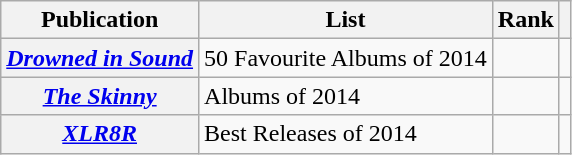<table class="wikitable sortable plainrowheaders">
<tr>
<th scope="col">Publication</th>
<th scope="col">List</th>
<th scope="col">Rank</th>
<th scope="col" class="unsortable"></th>
</tr>
<tr>
<th scope="row"><em><a href='#'>Drowned in Sound</a></em></th>
<td>50 Favourite Albums of 2014</td>
<td></td>
<td></td>
</tr>
<tr>
<th scope="row"><em><a href='#'>The Skinny</a></em></th>
<td>Albums of 2014</td>
<td></td>
<td></td>
</tr>
<tr>
<th scope="row"><em><a href='#'>XLR8R</a></em></th>
<td>Best Releases of 2014</td>
<td></td>
<td></td>
</tr>
</table>
